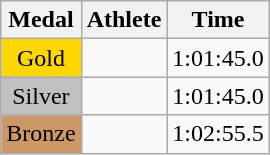<table class="wikitable">
<tr>
<th>Medal</th>
<th>Athlete</th>
<th>Time</th>
</tr>
<tr>
<td style="text-align:center;background-color:gold;">Gold</td>
<td></td>
<td>1:01:45.0</td>
</tr>
<tr>
<td style="text-align:center;background-color:silver;">Silver</td>
<td></td>
<td>1:01:45.0</td>
</tr>
<tr>
<td style="text-align:center;background-color:#CC9966;">Bronze</td>
<td></td>
<td>1:02:55.5</td>
</tr>
</table>
